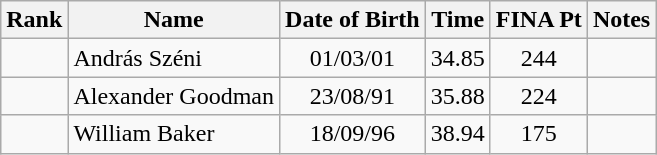<table class="wikitable sortable" style="text-align:center">
<tr>
<th>Rank</th>
<th>Name</th>
<th>Date of Birth</th>
<th>Time</th>
<th>FINA Pt</th>
<th>Notes</th>
</tr>
<tr>
<td></td>
<td align=left> András Széni</td>
<td>01/03/01</td>
<td>34.85</td>
<td>244</td>
<td></td>
</tr>
<tr>
<td></td>
<td align=left> Alexander Goodman</td>
<td>23/08/91</td>
<td>35.88</td>
<td>224</td>
<td></td>
</tr>
<tr>
<td></td>
<td align=left> William Baker</td>
<td>18/09/96</td>
<td>38.94</td>
<td>175</td>
<td></td>
</tr>
</table>
